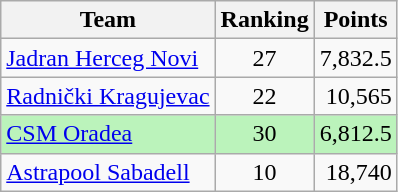<table class="wikitable">
<tr>
<th>Team</th>
<th>Ranking</th>
<th>Points</th>
</tr>
<tr>
<td> <a href='#'>Jadran Herceg Novi</a><br></td>
<td align=center>27</td>
<td align=right>7,832.5</td>
</tr>
<tr>
<td> <a href='#'>Radnički Kragujevac</a><br></td>
<td align=center>22</td>
<td align=right>10,565</td>
</tr>
<tr bgcolor=#BBF3BB>
<td> <a href='#'>CSM Oradea</a><br></td>
<td align=center>30</td>
<td align=right>6,812.5</td>
</tr>
<tr>
<td> <a href='#'>Astrapool Sabadell</a><br></td>
<td align=center>10</td>
<td align=right>18,740</td>
</tr>
</table>
